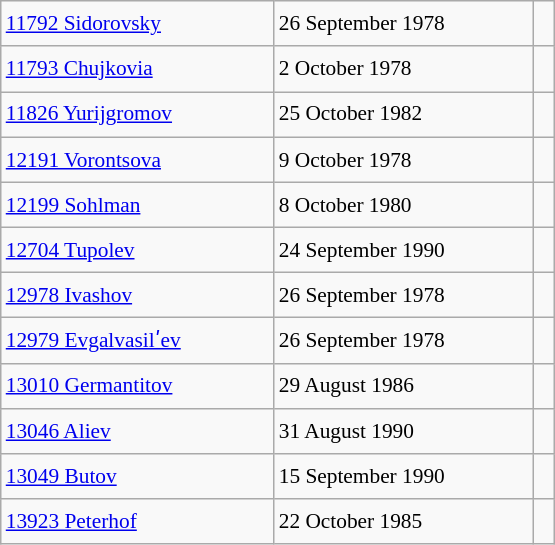<table class="wikitable" style="font-size: 89%; float: left; width: 26em; margin-right: 1em; line-height: 1.65em; !important; height: 324px;">
<tr>
<td><a href='#'>11792 Sidorovsky</a></td>
<td>26 September 1978</td>
<td></td>
</tr>
<tr>
<td><a href='#'>11793 Chujkovia</a></td>
<td>2 October 1978</td>
<td></td>
</tr>
<tr>
<td><a href='#'>11826 Yurijgromov</a></td>
<td>25 October 1982</td>
<td></td>
</tr>
<tr>
<td><a href='#'>12191 Vorontsova</a></td>
<td>9 October 1978</td>
<td></td>
</tr>
<tr>
<td><a href='#'>12199 Sohlman</a></td>
<td>8 October 1980</td>
<td></td>
</tr>
<tr>
<td><a href='#'>12704 Tupolev</a></td>
<td>24 September 1990</td>
<td> </td>
</tr>
<tr>
<td><a href='#'>12978 Ivashov</a></td>
<td>26 September 1978</td>
<td></td>
</tr>
<tr>
<td><a href='#'>12979 Evgalvasilʹev</a></td>
<td>26 September 1978</td>
<td></td>
</tr>
<tr>
<td><a href='#'>13010 Germantitov</a></td>
<td>29 August 1986</td>
<td></td>
</tr>
<tr>
<td><a href='#'>13046 Aliev</a></td>
<td>31 August 1990</td>
<td></td>
</tr>
<tr>
<td><a href='#'>13049 Butov</a></td>
<td>15 September 1990</td>
<td></td>
</tr>
<tr>
<td><a href='#'>13923 Peterhof</a></td>
<td>22 October 1985</td>
<td></td>
</tr>
</table>
